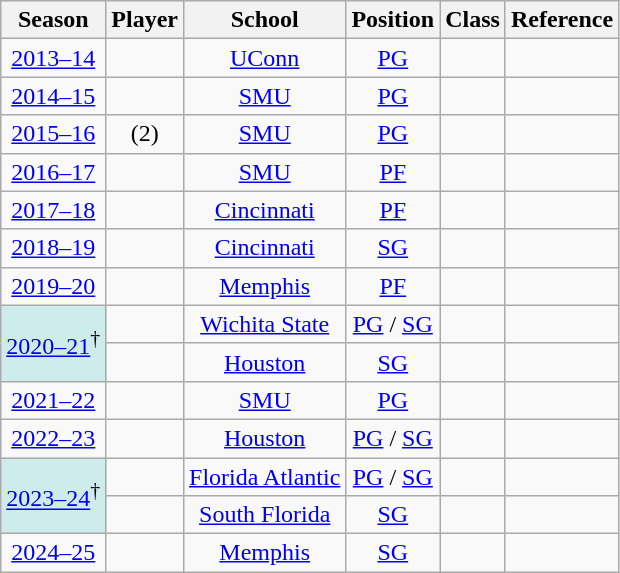<table class="wikitable sortable">
<tr>
<th>Season</th>
<th>Player</th>
<th>School</th>
<th>Position</th>
<th>Class</th>
<th class="unsortable">Reference</th>
</tr>
<tr align=center>
<td><a href='#'>2013–14</a></td>
<td></td>
<td><a href='#'>UConn</a></td>
<td><a href='#'>PG</a></td>
<td></td>
<td></td>
</tr>
<tr align=center>
<td><a href='#'>2014–15</a></td>
<td></td>
<td><a href='#'>SMU</a></td>
<td><a href='#'>PG</a></td>
<td></td>
<td></td>
</tr>
<tr align=center>
<td><a href='#'>2015–16</a></td>
<td> (2)</td>
<td><a href='#'>SMU</a></td>
<td><a href='#'>PG</a></td>
<td></td>
<td></td>
</tr>
<tr align=center>
<td><a href='#'>2016–17</a></td>
<td></td>
<td><a href='#'>SMU</a></td>
<td><a href='#'>PF</a></td>
<td></td>
<td></td>
</tr>
<tr align=center>
<td><a href='#'>2017–18</a></td>
<td></td>
<td><a href='#'>Cincinnati</a></td>
<td><a href='#'>PF</a></td>
<td></td>
<td></td>
</tr>
<tr align=center>
<td><a href='#'>2018–19</a></td>
<td></td>
<td><a href='#'>Cincinnati</a></td>
<td><a href='#'>SG</a></td>
<td></td>
<td></td>
</tr>
<tr align=center>
<td><a href='#'>2019–20</a></td>
<td></td>
<td><a href='#'>Memphis</a></td>
<td><a href='#'>PF</a></td>
<td></td>
<td></td>
</tr>
<tr align=center>
<td style="background-color:#CFECEC;" rowspan=2><a href='#'>2020–21</a><sup>†</sup></td>
<td></td>
<td><a href='#'>Wichita State</a></td>
<td><a href='#'>PG</a> / <a href='#'>SG</a></td>
<td></td>
<td></td>
</tr>
<tr align=center>
<td></td>
<td><a href='#'>Houston</a></td>
<td><a href='#'>SG</a></td>
<td></td>
<td></td>
</tr>
<tr align=center>
<td><a href='#'>2021–22</a></td>
<td></td>
<td><a href='#'>SMU</a></td>
<td><a href='#'>PG</a></td>
<td></td>
<td></td>
</tr>
<tr align=center>
<td><a href='#'>2022–23</a></td>
<td></td>
<td><a href='#'>Houston</a></td>
<td><a href='#'>PG</a> / <a href='#'>SG</a></td>
<td></td>
<td></td>
</tr>
<tr align=center>
<td style="background-color:#CFECEC;" rowspan=2><a href='#'>2023–24</a><sup>†</sup></td>
<td></td>
<td><a href='#'>Florida Atlantic</a></td>
<td><a href='#'>PG</a> / <a href='#'>SG</a></td>
<td></td>
<td></td>
</tr>
<tr align=center>
<td></td>
<td><a href='#'>South Florida</a></td>
<td><a href='#'>SG</a></td>
<td></td>
<td></td>
</tr>
<tr align=center>
<td><a href='#'>2024–25</a></td>
<td></td>
<td><a href='#'>Memphis</a></td>
<td><a href='#'>SG</a></td>
<td></td>
<td></td>
</tr>
</table>
